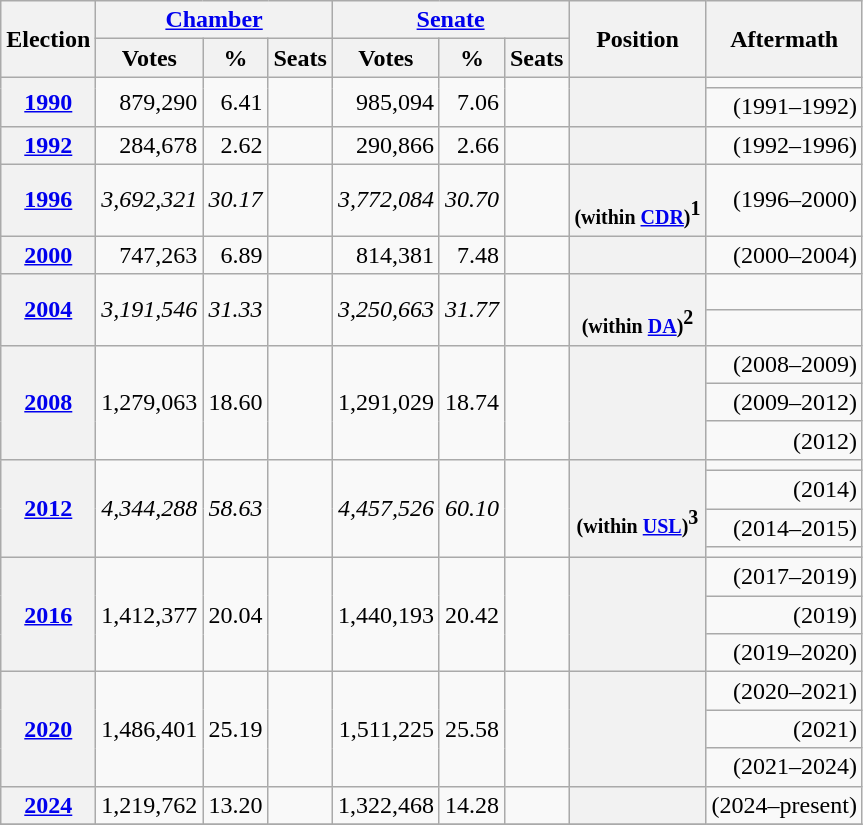<table class="wikitable" style="text-align: right;">
<tr>
<th rowspan="2">Election</th>
<th colspan="3"><a href='#'>Chamber</a></th>
<th colspan="3"><a href='#'>Senate</a></th>
<th rowspan="2">Position</th>
<th rowspan="2">Aftermath</th>
</tr>
<tr>
<th>Votes</th>
<th>%</th>
<th>Seats</th>
<th>Votes</th>
<th>%</th>
<th>Seats</th>
</tr>
<tr>
<th rowspan=2><a href='#'>1990</a></th>
<td rowspan=2>879,290</td>
<td rowspan=2>6.41</td>
<td rowspan=2></td>
<td rowspan=2>985,094</td>
<td rowspan=2>7.06</td>
<td rowspan=2></td>
<th rowspan=2; style="text-align: center;"></th>
<td></td>
</tr>
<tr>
<td> (1991–1992)</td>
</tr>
<tr>
<th><a href='#'>1992</a></th>
<td>284,678</td>
<td>2.62</td>
<td></td>
<td>290,866</td>
<td>2.66</td>
<td></td>
<th style="text-align: center;"></th>
<td> (1992–1996)</td>
</tr>
<tr>
<th><a href='#'>1996</a></th>
<td><em>3,692,321</em></td>
<td><em>30.17</em></td>
<td></td>
<td><em>3,772,084</em></td>
<td><em>30.70</em></td>
<td></td>
<th style="text-align: center;"><br><small>(within <a href='#'>CDR</a>)</small><sup>1</sup></th>
<td> (1996–2000)</td>
</tr>
<tr>
<th><a href='#'>2000</a></th>
<td>747,263</td>
<td>6.89</td>
<td></td>
<td>814,381</td>
<td>7.48</td>
<td></td>
<th style="text-align: center;"></th>
<td> (2000–2004)</td>
</tr>
<tr>
<th rowspan=2><a href='#'>2004</a></th>
<td rowspan=2><em>3,191,546</em></td>
<td rowspan=2><em>31.33</em></td>
<td rowspan=2></td>
<td rowspan=2><em>3,250,663</em></td>
<td rowspan=2><em>31.77</em></td>
<td rowspan=2></td>
<th rowspan=2; style="text-align: center;"><br><small>(within <a href='#'>DA</a>)</small><sup>2</sup></th>
<td></td>
</tr>
<tr>
<td></td>
</tr>
<tr>
<th rowspan=3><a href='#'>2008</a></th>
<td rowspan=3>1,279,063</td>
<td rowspan=3>18.60</td>
<td rowspan=3></td>
<td rowspan=3>1,291,029</td>
<td rowspan=3>18.74</td>
<td rowspan=3></td>
<th rowspan=3; style="text-align: center;"></th>
<td> (2008–2009)</td>
</tr>
<tr>
<td> (2009–2012)</td>
</tr>
<tr>
<td> (2012)</td>
</tr>
<tr>
<th rowspan=4><a href='#'>2012</a></th>
<td rowspan=4><em>4,344,288</em></td>
<td rowspan=4><em>58.63</em></td>
<td rowspan=4></td>
<td rowspan=4><em>4,457,526</em></td>
<td rowspan=4><em>60.10</em></td>
<td rowspan=4></td>
<th rowspan=4; style="text-align: center;"><br><small>(within <a href='#'>USL</a>)</small><sup>3</sup></th>
<td></td>
</tr>
<tr>
<td> (2014)</td>
</tr>
<tr>
<td> (2014–2015)</td>
</tr>
<tr>
<td></td>
</tr>
<tr>
<th rowspan=3><a href='#'>2016</a></th>
<td rowspan=3>1,412,377</td>
<td rowspan=3>20.04</td>
<td rowspan=3></td>
<td rowspan=3>1,440,193</td>
<td rowspan=3>20.42</td>
<td rowspan=3></td>
<th rowspan=3; style="text-align: center;"></th>
<td> (2017–2019)</td>
</tr>
<tr>
<td> (2019)</td>
</tr>
<tr>
<td> (2019–2020)</td>
</tr>
<tr>
<th rowspan=3><a href='#'>2020</a></th>
<td rowspan=3>1,486,401</td>
<td rowspan=3>25.19</td>
<td rowspan=3></td>
<td rowspan=3>1,511,225</td>
<td rowspan=3>25.58</td>
<td rowspan=3></td>
<th rowspan=3; style="text-align: center;"></th>
<td> (2020–2021)</td>
</tr>
<tr>
<td> (2021)</td>
</tr>
<tr>
<td> (2021–2024)</td>
</tr>
<tr>
<th><a href='#'>2024</a></th>
<td>1,219,762</td>
<td>13.20</td>
<td></td>
<td>1,322,468</td>
<td>14.28</td>
<td></td>
<th style="text-align: center;"></th>
<td> (2024–present)</td>
</tr>
<tr>
</tr>
</table>
